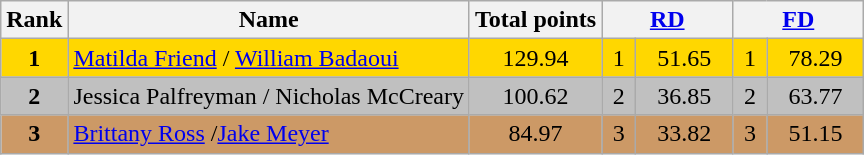<table class="wikitable sortable">
<tr>
<th>Rank</th>
<th>Name</th>
<th>Total points</th>
<th colspan="2" width="80px"><a href='#'>RD</a></th>
<th colspan="2" width="80px"><a href='#'>FD</a></th>
</tr>
<tr bgcolor="gold">
<td align="center"><strong>1</strong></td>
<td><a href='#'>Matilda Friend</a> / <a href='#'>William Badaoui</a></td>
<td align="center">129.94</td>
<td align="center">1</td>
<td align="center">51.65</td>
<td align="center">1</td>
<td align="center">78.29</td>
</tr>
<tr bgcolor="silver">
<td align="center"><strong>2</strong></td>
<td>Jessica Palfreyman / Nicholas McCreary</td>
<td align="center">100.62</td>
<td align="center">2</td>
<td align="center">36.85</td>
<td align="center">2</td>
<td align="center">63.77</td>
</tr>
<tr bgcolor="cc9966">
<td align="center"><strong>3</strong></td>
<td><a href='#'>Brittany Ross</a> /<a href='#'>Jake Meyer</a></td>
<td align="center">84.97</td>
<td align="center">3</td>
<td align="center">33.82</td>
<td align="center">3</td>
<td align="center">51.15</td>
</tr>
</table>
